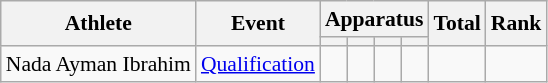<table class="wikitable" style="font-size:90%">
<tr>
<th rowspan=2>Athlete</th>
<th rowspan=2>Event</th>
<th colspan =4>Apparatus</th>
<th rowspan=2>Total</th>
<th rowspan=2>Rank</th>
</tr>
<tr style="font-size:95%">
<th></th>
<th></th>
<th></th>
<th></th>
</tr>
<tr align=center>
<td align=left>Nada Ayman Ibrahim</td>
<td align=left><a href='#'>Qualification</a></td>
<td></td>
<td></td>
<td></td>
<td></td>
<td></td>
<td></td>
</tr>
</table>
